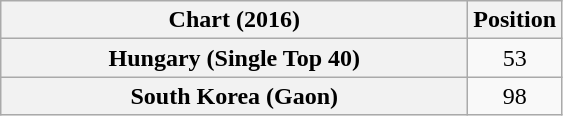<table class="wikitable sortable plainrowheaders" style="text-align:center">
<tr>
<th scope="col" style="width:19em;">Chart (2016)</th>
<th scope="col">Position</th>
</tr>
<tr>
<th scope="row">Hungary (Single Top 40)</th>
<td>53</td>
</tr>
<tr>
<th scope="row">South Korea (Gaon)</th>
<td>98</td>
</tr>
</table>
